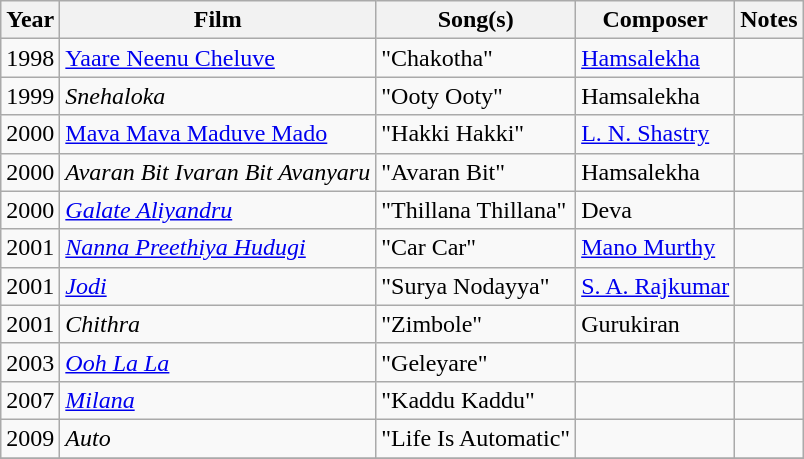<table class="wikitable">
<tr>
<th>Year</th>
<th>Film</th>
<th>Song(s)</th>
<th>Composer</th>
<th>Notes</th>
</tr>
<tr>
<td>1998</td>
<td><a href='#'>Yaare Neenu Cheluve</a></td>
<td>"Chakotha"</td>
<td><a href='#'>Hamsalekha</a></td>
<td></td>
</tr>
<tr>
<td>1999</td>
<td><em>Snehaloka</em></td>
<td>"Ooty Ooty"</td>
<td>Hamsalekha</td>
<td></td>
</tr>
<tr>
<td>2000</td>
<td><a href='#'>Mava Mava Maduve Mado</a></td>
<td>"Hakki Hakki"</td>
<td><a href='#'>L. N. Shastry</a></td>
<td></td>
</tr>
<tr>
<td>2000</td>
<td><em>Avaran Bit Ivaran Bit Avanyaru</em></td>
<td>"Avaran Bit"</td>
<td>Hamsalekha</td>
<td></td>
</tr>
<tr>
<td>2000</td>
<td><em><a href='#'>Galate Aliyandru</a></em></td>
<td>"Thillana Thillana"</td>
<td>Deva</td>
<td></td>
</tr>
<tr>
<td>2001</td>
<td><em><a href='#'>Nanna Preethiya Hudugi</a></em></td>
<td>"Car Car"</td>
<td><a href='#'>Mano Murthy</a></td>
<td></td>
</tr>
<tr>
<td>2001</td>
<td><a href='#'><em>Jodi</em></a></td>
<td>"Surya Nodayya"</td>
<td><a href='#'>S. A. Rajkumar</a></td>
<td></td>
</tr>
<tr>
<td>2001</td>
<td><em>Chithra</em></td>
<td>"Zimbole"</td>
<td>Gurukiran</td>
<td></td>
</tr>
<tr>
<td>2003</td>
<td><em><a href='#'>Ooh La La</a></em></td>
<td>"Geleyare"</td>
<td></td>
<td></td>
</tr>
<tr>
<td>2007</td>
<td><em><a href='#'>Milana</a></em></td>
<td>"Kaddu Kaddu"</td>
<td></td>
<td></td>
</tr>
<tr>
<td>2009</td>
<td><em>Auto</em></td>
<td>"Life Is Automatic"</td>
<td></td>
<td></td>
</tr>
<tr>
</tr>
</table>
